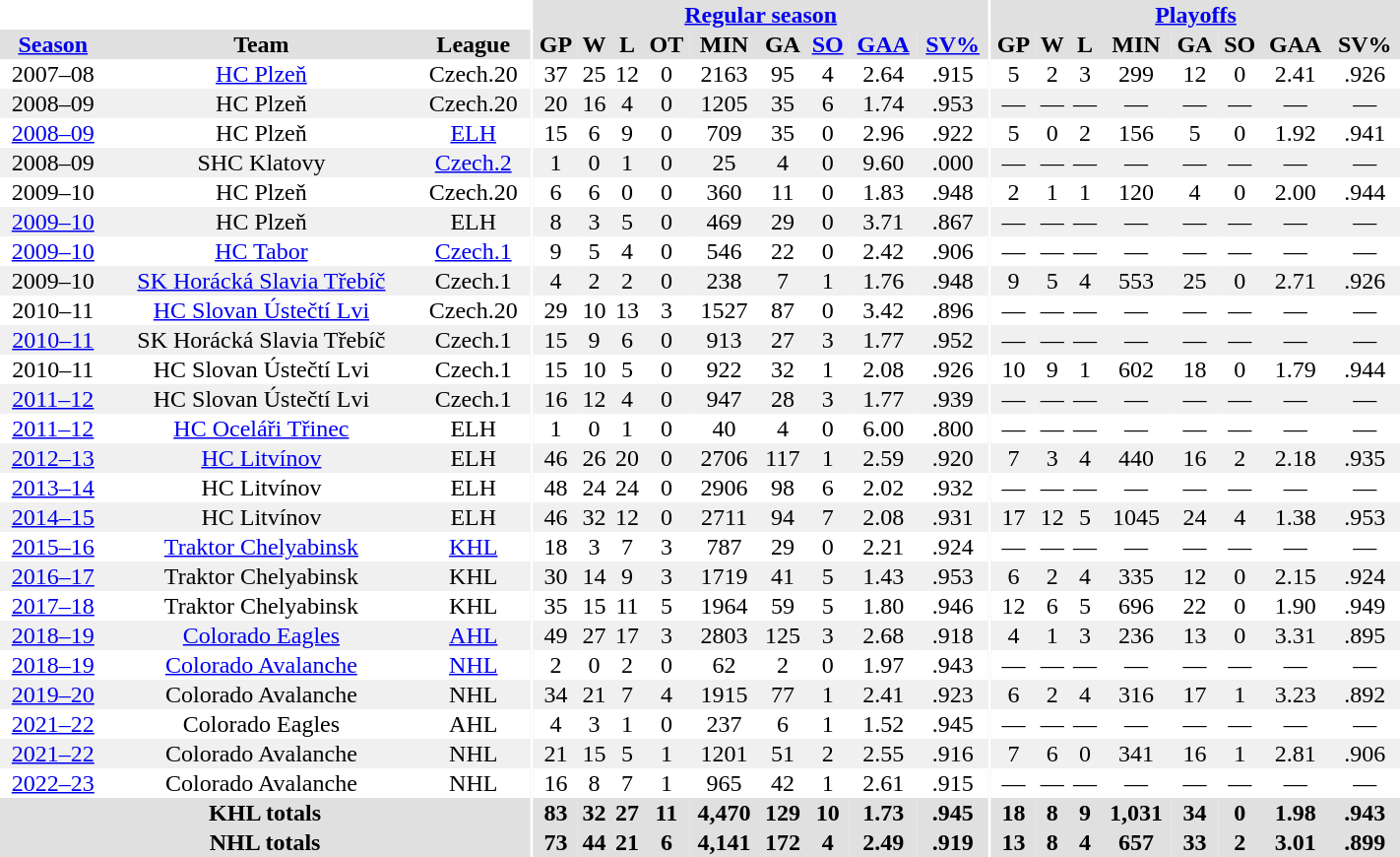<table border="0" cellpadding="1" cellspacing="0" style="text-align:center; width:75%">
<tr ALIGN="center" bgcolor="#e0e0e0">
<th align="center" colspan="3" bgcolor="#ffffff"></th>
<th align="center" rowspan="99" bgcolor="#ffffff"></th>
<th align="center" colspan="9" bgcolor="#e0e0e0"><a href='#'>Regular season</a></th>
<th align="center" rowspan="99" bgcolor="#ffffff"></th>
<th align="center" colspan="8" bgcolor="#e0e0e0"><a href='#'>Playoffs</a></th>
</tr>
<tr ALIGN="center" bgcolor="#e0e0e0">
<th><a href='#'>Season</a></th>
<th>Team</th>
<th>League</th>
<th>GP</th>
<th>W</th>
<th>L</th>
<th>OT</th>
<th>MIN</th>
<th>GA</th>
<th><a href='#'>SO</a></th>
<th><a href='#'>GAA</a></th>
<th><a href='#'>SV%</a></th>
<th>GP</th>
<th>W</th>
<th>L</th>
<th>MIN</th>
<th>GA</th>
<th>SO</th>
<th>GAA</th>
<th>SV%</th>
</tr>
<tr ALIGN="center">
<td>2007–08</td>
<td><a href='#'>HC Plzeň</a></td>
<td>Czech.20</td>
<td>37</td>
<td>25</td>
<td>12</td>
<td>0</td>
<td>2163</td>
<td>95</td>
<td>4</td>
<td>2.64</td>
<td>.915</td>
<td>5</td>
<td>2</td>
<td>3</td>
<td>299</td>
<td>12</td>
<td>0</td>
<td>2.41</td>
<td>.926</td>
</tr>
<tr ALIGN="center" bgcolor="#f0f0f0">
<td>2008–09</td>
<td>HC Plzeň</td>
<td>Czech.20</td>
<td>20</td>
<td>16</td>
<td>4</td>
<td>0</td>
<td>1205</td>
<td>35</td>
<td>6</td>
<td>1.74</td>
<td>.953</td>
<td>—</td>
<td>—</td>
<td>—</td>
<td>—</td>
<td>—</td>
<td>—</td>
<td>—</td>
<td>—</td>
</tr>
<tr ALIGN="center">
<td><a href='#'>2008–09</a></td>
<td>HC Plzeň</td>
<td><a href='#'>ELH</a></td>
<td>15</td>
<td>6</td>
<td>9</td>
<td>0</td>
<td>709</td>
<td>35</td>
<td>0</td>
<td>2.96</td>
<td>.922</td>
<td>5</td>
<td>0</td>
<td>2</td>
<td>156</td>
<td>5</td>
<td>0</td>
<td>1.92</td>
<td>.941</td>
</tr>
<tr ALIGN="center" bgcolor="#f0f0f0">
<td 2008–09 Czech 2. Liga season>2008–09</td>
<td>SHC Klatovy</td>
<td><a href='#'>Czech.2</a></td>
<td>1</td>
<td>0</td>
<td>1</td>
<td>0</td>
<td>25</td>
<td>4</td>
<td>0</td>
<td>9.60</td>
<td>.000</td>
<td>—</td>
<td>—</td>
<td>—</td>
<td>—</td>
<td>—</td>
<td>—</td>
<td>—</td>
<td>—</td>
</tr>
<tr ALIGN="center">
<td>2009–10</td>
<td>HC Plzeň</td>
<td>Czech.20</td>
<td>6</td>
<td>6</td>
<td>0</td>
<td>0</td>
<td>360</td>
<td>11</td>
<td>0</td>
<td>1.83</td>
<td>.948</td>
<td>2</td>
<td>1</td>
<td>1</td>
<td>120</td>
<td>4</td>
<td>0</td>
<td>2.00</td>
<td>.944</td>
</tr>
<tr ALIGN="center" bgcolor="#f0f0f0">
<td><a href='#'>2009–10</a></td>
<td>HC Plzeň</td>
<td>ELH</td>
<td>8</td>
<td>3</td>
<td>5</td>
<td>0</td>
<td>469</td>
<td>29</td>
<td>0</td>
<td>3.71</td>
<td>.867</td>
<td>—</td>
<td>—</td>
<td>—</td>
<td>—</td>
<td>—</td>
<td>—</td>
<td>—</td>
<td>—</td>
</tr>
<tr ALIGN="center">
<td><a href='#'>2009–10</a></td>
<td><a href='#'>HC Tabor</a></td>
<td><a href='#'>Czech.1</a></td>
<td>9</td>
<td>5</td>
<td>4</td>
<td>0</td>
<td>546</td>
<td>22</td>
<td>0</td>
<td>2.42</td>
<td>.906</td>
<td>—</td>
<td>—</td>
<td>—</td>
<td>—</td>
<td>—</td>
<td>—</td>
<td>—</td>
<td>—</td>
</tr>
<tr ALIGN="center" bgcolor="#f0f0f0">
<td>2009–10</td>
<td><a href='#'>SK Horácká Slavia Třebíč</a></td>
<td>Czech.1</td>
<td>4</td>
<td>2</td>
<td>2</td>
<td>0</td>
<td>238</td>
<td>7</td>
<td>1</td>
<td>1.76</td>
<td>.948</td>
<td>9</td>
<td>5</td>
<td>4</td>
<td>553</td>
<td>25</td>
<td>0</td>
<td>2.71</td>
<td>.926</td>
</tr>
<tr ALIGN="center">
<td>2010–11</td>
<td><a href='#'>HC Slovan Ústečtí Lvi</a></td>
<td>Czech.20</td>
<td>29</td>
<td>10</td>
<td>13</td>
<td>3</td>
<td>1527</td>
<td>87</td>
<td>0</td>
<td>3.42</td>
<td>.896</td>
<td>—</td>
<td>—</td>
<td>—</td>
<td>—</td>
<td>—</td>
<td>—</td>
<td>—</td>
<td>—</td>
</tr>
<tr ALIGN="center" bgcolor="#f0f0f0">
<td><a href='#'>2010–11</a></td>
<td>SK Horácká Slavia Třebíč</td>
<td>Czech.1</td>
<td>15</td>
<td>9</td>
<td>6</td>
<td>0</td>
<td>913</td>
<td>27</td>
<td>3</td>
<td>1.77</td>
<td>.952</td>
<td>—</td>
<td>—</td>
<td>—</td>
<td>—</td>
<td>—</td>
<td>—</td>
<td>—</td>
<td>—</td>
</tr>
<tr ALIGN="center">
<td>2010–11</td>
<td>HC Slovan Ústečtí Lvi</td>
<td>Czech.1</td>
<td>15</td>
<td>10</td>
<td>5</td>
<td>0</td>
<td>922</td>
<td>32</td>
<td>1</td>
<td>2.08</td>
<td>.926</td>
<td>10</td>
<td>9</td>
<td>1</td>
<td>602</td>
<td>18</td>
<td>0</td>
<td>1.79</td>
<td>.944</td>
</tr>
<tr ALIGN="center" bgcolor="#f0f0f0">
<td><a href='#'>2011–12</a></td>
<td>HC Slovan Ústečtí Lvi</td>
<td>Czech.1</td>
<td>16</td>
<td>12</td>
<td>4</td>
<td>0</td>
<td>947</td>
<td>28</td>
<td>3</td>
<td>1.77</td>
<td>.939</td>
<td>—</td>
<td>—</td>
<td>—</td>
<td>—</td>
<td>—</td>
<td>—</td>
<td>—</td>
<td>—</td>
</tr>
<tr ALIGN="center">
<td><a href='#'>2011–12</a></td>
<td><a href='#'>HC Oceláři Třinec</a></td>
<td>ELH</td>
<td>1</td>
<td>0</td>
<td>1</td>
<td>0</td>
<td>40</td>
<td>4</td>
<td>0</td>
<td>6.00</td>
<td>.800</td>
<td>—</td>
<td>—</td>
<td>—</td>
<td>—</td>
<td>—</td>
<td>—</td>
<td>—</td>
<td>—</td>
</tr>
<tr ALIGN="center" bgcolor="#f0f0f0">
<td><a href='#'>2012–13</a></td>
<td><a href='#'>HC Litvínov</a></td>
<td>ELH</td>
<td>46</td>
<td>26</td>
<td>20</td>
<td>0</td>
<td>2706</td>
<td>117</td>
<td>1</td>
<td>2.59</td>
<td>.920</td>
<td>7</td>
<td>3</td>
<td>4</td>
<td>440</td>
<td>16</td>
<td>2</td>
<td>2.18</td>
<td>.935</td>
</tr>
<tr ALIGN="center">
<td><a href='#'>2013–14</a></td>
<td>HC Litvínov</td>
<td>ELH</td>
<td>48</td>
<td>24</td>
<td>24</td>
<td>0</td>
<td>2906</td>
<td>98</td>
<td>6</td>
<td>2.02</td>
<td>.932</td>
<td>—</td>
<td>—</td>
<td>—</td>
<td>—</td>
<td>—</td>
<td>—</td>
<td>—</td>
<td>—</td>
</tr>
<tr ALIGN="center" bgcolor="#f0f0f0">
<td><a href='#'>2014–15</a></td>
<td>HC Litvínov</td>
<td>ELH</td>
<td>46</td>
<td>32</td>
<td>12</td>
<td>0</td>
<td>2711</td>
<td>94</td>
<td>7</td>
<td>2.08</td>
<td>.931</td>
<td>17</td>
<td>12</td>
<td>5</td>
<td>1045</td>
<td>24</td>
<td>4</td>
<td>1.38</td>
<td>.953</td>
</tr>
<tr>
<td><a href='#'>2015–16</a></td>
<td><a href='#'>Traktor Chelyabinsk</a></td>
<td><a href='#'>KHL</a></td>
<td>18</td>
<td>3</td>
<td>7</td>
<td>3</td>
<td>787</td>
<td>29</td>
<td>0</td>
<td>2.21</td>
<td>.924</td>
<td>—</td>
<td>—</td>
<td>—</td>
<td>—</td>
<td>—</td>
<td>—</td>
<td>—</td>
<td>—</td>
</tr>
<tr bgcolor="#f0f0f0">
<td><a href='#'>2016–17</a></td>
<td>Traktor Chelyabinsk</td>
<td>KHL</td>
<td>30</td>
<td>14</td>
<td>9</td>
<td>3</td>
<td>1719</td>
<td>41</td>
<td>5</td>
<td>1.43</td>
<td>.953</td>
<td>6</td>
<td>2</td>
<td>4</td>
<td>335</td>
<td>12</td>
<td>0</td>
<td>2.15</td>
<td>.924</td>
</tr>
<tr>
<td><a href='#'>2017–18</a></td>
<td>Traktor Chelyabinsk</td>
<td>KHL</td>
<td>35</td>
<td>15</td>
<td>11</td>
<td>5</td>
<td>1964</td>
<td>59</td>
<td>5</td>
<td>1.80</td>
<td>.946</td>
<td>12</td>
<td>6</td>
<td>5</td>
<td>696</td>
<td>22</td>
<td>0</td>
<td>1.90</td>
<td>.949</td>
</tr>
<tr bgcolor="#f0f0f0">
<td><a href='#'>2018–19</a></td>
<td><a href='#'>Colorado Eagles</a></td>
<td><a href='#'>AHL</a></td>
<td>49</td>
<td>27</td>
<td>17</td>
<td>3</td>
<td>2803</td>
<td>125</td>
<td>3</td>
<td>2.68</td>
<td>.918</td>
<td>4</td>
<td>1</td>
<td>3</td>
<td>236</td>
<td>13</td>
<td>0</td>
<td>3.31</td>
<td>.895</td>
</tr>
<tr>
<td><a href='#'>2018–19</a></td>
<td><a href='#'>Colorado Avalanche</a></td>
<td><a href='#'>NHL</a></td>
<td>2</td>
<td>0</td>
<td>2</td>
<td>0</td>
<td>62</td>
<td>2</td>
<td>0</td>
<td>1.97</td>
<td>.943</td>
<td>—</td>
<td>—</td>
<td>—</td>
<td>—</td>
<td>—</td>
<td>—</td>
<td>—</td>
<td>—</td>
</tr>
<tr bgcolor="#f0f0f0">
<td><a href='#'>2019–20</a></td>
<td>Colorado Avalanche</td>
<td>NHL</td>
<td>34</td>
<td>21</td>
<td>7</td>
<td>4</td>
<td>1915</td>
<td>77</td>
<td>1</td>
<td>2.41</td>
<td>.923</td>
<td>6</td>
<td>2</td>
<td>4</td>
<td>316</td>
<td>17</td>
<td>1</td>
<td>3.23</td>
<td>.892</td>
</tr>
<tr>
<td><a href='#'>2021–22</a></td>
<td>Colorado Eagles</td>
<td>AHL</td>
<td>4</td>
<td>3</td>
<td>1</td>
<td>0</td>
<td>237</td>
<td>6</td>
<td>1</td>
<td>1.52</td>
<td>.945</td>
<td>—</td>
<td>—</td>
<td>—</td>
<td>—</td>
<td>—</td>
<td>—</td>
<td>—</td>
<td>—</td>
</tr>
<tr bgcolor="#f0f0f0">
<td><a href='#'>2021–22</a></td>
<td>Colorado Avalanche</td>
<td>NHL</td>
<td>21</td>
<td>15</td>
<td>5</td>
<td>1</td>
<td>1201</td>
<td>51</td>
<td>2</td>
<td>2.55</td>
<td>.916</td>
<td>7</td>
<td>6</td>
<td>0</td>
<td>341</td>
<td>16</td>
<td>1</td>
<td>2.81</td>
<td>.906</td>
</tr>
<tr>
<td><a href='#'>2022–23</a></td>
<td>Colorado Avalanche</td>
<td>NHL</td>
<td>16</td>
<td>8</td>
<td>7</td>
<td>1</td>
<td>965</td>
<td>42</td>
<td>1</td>
<td>2.61</td>
<td>.915</td>
<td>—</td>
<td>—</td>
<td>—</td>
<td>—</td>
<td>—</td>
<td>—</td>
<td>—</td>
<td>—</td>
</tr>
<tr bgcolor="#e0e0e0">
<th colspan=3>KHL totals</th>
<th>83</th>
<th>32</th>
<th>27</th>
<th>11</th>
<th>4,470</th>
<th>129</th>
<th>10</th>
<th>1.73</th>
<th>.945</th>
<th>18</th>
<th>8</th>
<th>9</th>
<th>1,031</th>
<th>34</th>
<th>0</th>
<th>1.98</th>
<th>.943</th>
</tr>
<tr bgcolor="#e0e0e0">
<th colspan=3>NHL totals</th>
<th>73</th>
<th>44</th>
<th>21</th>
<th>6</th>
<th>4,141</th>
<th>172</th>
<th>4</th>
<th>2.49</th>
<th>.919</th>
<th>13</th>
<th>8</th>
<th>4</th>
<th>657</th>
<th>33</th>
<th>2</th>
<th>3.01</th>
<th>.899</th>
</tr>
</table>
